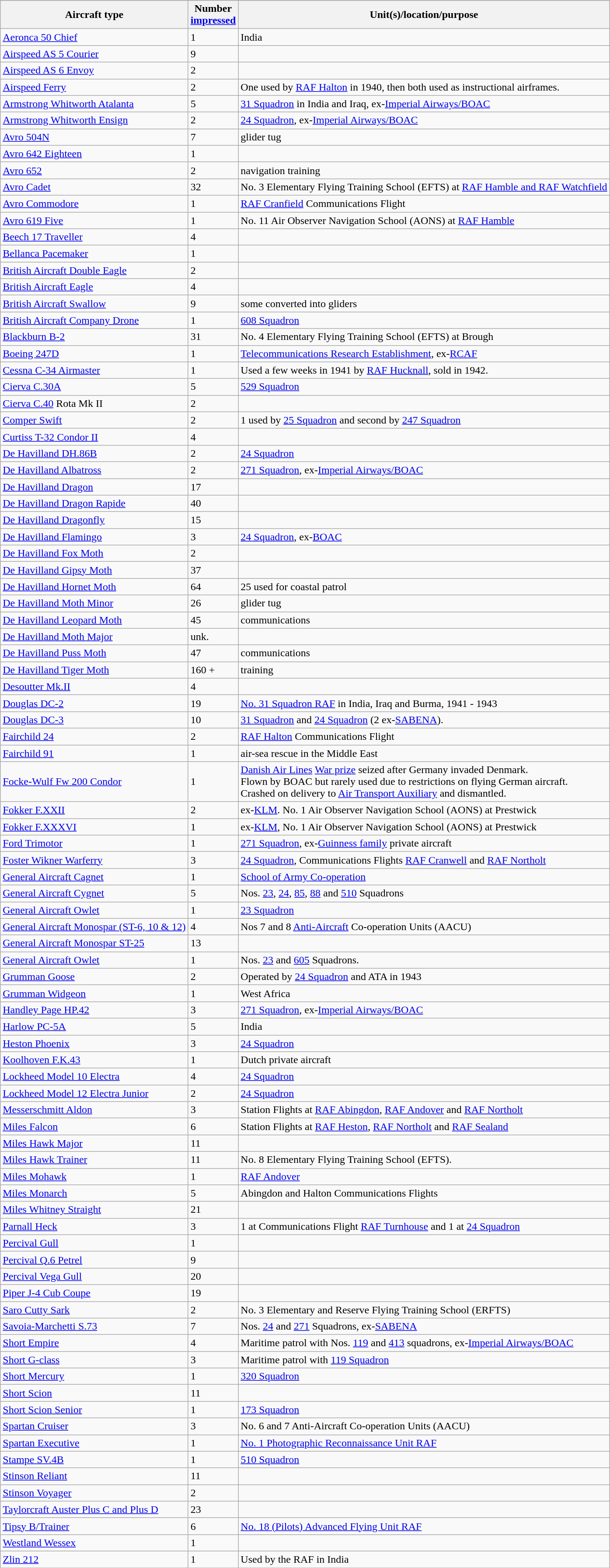<table class="wikitable sortable sticky-header">
<tr>
</tr>
<tr>
<th>Aircraft type</th>
<th>Number<br><a href='#'>impressed</a></th>
<th>Unit(s)/location/purpose</th>
</tr>
<tr>
<td><a href='#'>Aeronca 50 Chief</a></td>
<td>1</td>
<td>India</td>
</tr>
<tr>
<td><a href='#'>Airspeed AS 5 Courier</a></td>
<td>9</td>
<td></td>
</tr>
<tr>
<td><a href='#'>Airspeed AS 6 Envoy</a></td>
<td>2</td>
<td></td>
</tr>
<tr>
<td><a href='#'>Airspeed Ferry</a></td>
<td>2</td>
<td>One used by <a href='#'>RAF Halton</a> in 1940, then both used as instructional airframes.</td>
</tr>
<tr>
<td><a href='#'>Armstrong Whitworth Atalanta</a></td>
<td>5</td>
<td><a href='#'>31 Squadron</a> in India and Iraq, ex-<a href='#'>Imperial Airways/BOAC</a></td>
</tr>
<tr>
<td><a href='#'>Armstrong Whitworth Ensign</a></td>
<td>2</td>
<td><a href='#'>24 Squadron</a>, ex-<a href='#'>Imperial Airways/BOAC</a></td>
</tr>
<tr>
<td><a href='#'>Avro 504N</a></td>
<td>7</td>
<td>glider tug</td>
</tr>
<tr>
<td><a href='#'>Avro 642 Eighteen</a></td>
<td>1</td>
<td></td>
</tr>
<tr>
<td><a href='#'>Avro 652</a></td>
<td>2</td>
<td>navigation training</td>
</tr>
<tr>
<td><a href='#'>Avro Cadet</a></td>
<td>32</td>
<td>No. 3 Elementary Flying Training School (EFTS) at <a href='#'>RAF Hamble and RAF Watchfield</a></td>
</tr>
<tr>
<td><a href='#'>Avro Commodore</a></td>
<td>1</td>
<td><a href='#'>RAF Cranfield</a> Communications Flight</td>
</tr>
<tr>
<td><a href='#'>Avro 619 Five</a></td>
<td>1</td>
<td>No. 11 Air Observer Navigation School (AONS) at <a href='#'>RAF Hamble</a></td>
</tr>
<tr>
<td><a href='#'>Beech 17 Traveller</a></td>
<td>4</td>
<td></td>
</tr>
<tr>
<td><a href='#'>Bellanca Pacemaker</a></td>
<td>1</td>
<td></td>
</tr>
<tr>
<td><a href='#'>British Aircraft Double Eagle</a></td>
<td>2</td>
<td></td>
</tr>
<tr>
<td><a href='#'>British Aircraft Eagle</a></td>
<td>4</td>
<td></td>
</tr>
<tr>
<td><a href='#'>British Aircraft Swallow</a></td>
<td>9</td>
<td>some converted into gliders</td>
</tr>
<tr>
<td><a href='#'>British Aircraft Company Drone</a></td>
<td>1</td>
<td><a href='#'>608 Squadron</a></td>
</tr>
<tr>
<td><a href='#'>Blackburn B-2</a></td>
<td>31</td>
<td>No. 4 Elementary Flying Training School (EFTS) at Brough</td>
</tr>
<tr>
<td><a href='#'>Boeing 247D</a></td>
<td>1</td>
<td><a href='#'>Telecommunications Research Establishment</a>, ex-<a href='#'>RCAF</a></td>
</tr>
<tr>
<td><a href='#'>Cessna C-34 Airmaster</a></td>
<td>1</td>
<td>Used a few weeks in 1941 by <a href='#'>RAF Hucknall</a>, sold in 1942.</td>
</tr>
<tr>
<td><a href='#'>Cierva C.30A</a></td>
<td>5</td>
<td><a href='#'>529 Squadron</a></td>
</tr>
<tr>
<td><a href='#'>Cierva C.40</a> Rota Mk II</td>
<td>2</td>
<td></td>
</tr>
<tr>
<td><a href='#'>Comper Swift</a></td>
<td>2</td>
<td>1 used by <a href='#'>25 Squadron</a> and second by <a href='#'>247 Squadron</a></td>
</tr>
<tr>
<td><a href='#'>Curtiss T-32 Condor II</a></td>
<td>4</td>
<td></td>
</tr>
<tr>
<td><a href='#'>De Havilland DH.86B</a></td>
<td>2</td>
<td><a href='#'>24 Squadron</a></td>
</tr>
<tr>
<td><a href='#'>De Havilland Albatross</a></td>
<td>2</td>
<td><a href='#'>271 Squadron</a>, ex-<a href='#'>Imperial Airways/BOAC</a></td>
</tr>
<tr>
<td><a href='#'>De Havilland Dragon</a></td>
<td>17</td>
<td></td>
</tr>
<tr>
<td><a href='#'>De Havilland Dragon Rapide</a></td>
<td>40</td>
<td></td>
</tr>
<tr>
<td><a href='#'>De Havilland Dragonfly</a></td>
<td>15</td>
<td></td>
</tr>
<tr>
<td><a href='#'>De Havilland Flamingo</a></td>
<td>3</td>
<td><a href='#'>24 Squadron</a>, ex-<a href='#'>BOAC</a></td>
</tr>
<tr>
<td><a href='#'>De Havilland Fox Moth</a></td>
<td>2</td>
<td></td>
</tr>
<tr>
<td><a href='#'>De Havilland Gipsy Moth</a></td>
<td>37</td>
<td></td>
</tr>
<tr>
<td><a href='#'>De Havilland Hornet Moth</a></td>
<td>64</td>
<td>25 used for coastal patrol</td>
</tr>
<tr>
<td><a href='#'>De Havilland Moth Minor</a></td>
<td>26</td>
<td>glider tug</td>
</tr>
<tr>
<td><a href='#'>De Havilland Leopard Moth</a></td>
<td>45</td>
<td>communications</td>
</tr>
<tr>
<td><a href='#'>De Havilland Moth Major</a></td>
<td>unk.</td>
</tr>
<tr>
<td><a href='#'>De Havilland Puss Moth</a></td>
<td>47</td>
<td>communications</td>
</tr>
<tr>
<td><a href='#'>De Havilland Tiger Moth</a></td>
<td>160 +</td>
<td>training</td>
</tr>
<tr>
<td><a href='#'>Desoutter Mk.II</a></td>
<td>4</td>
<td></td>
</tr>
<tr>
<td><a href='#'>Douglas DC-2</a></td>
<td>19</td>
<td><a href='#'>No. 31 Squadron RAF</a> in India, Iraq and Burma, 1941 - 1943</td>
</tr>
<tr>
<td><a href='#'>Douglas DC-3</a></td>
<td>10</td>
<td><a href='#'>31 Squadron</a> and <a href='#'>24 Squadron</a> (2 ex-<a href='#'>SABENA</a>).</td>
</tr>
<tr>
<td><a href='#'>Fairchild 24</a></td>
<td>2</td>
<td><a href='#'>RAF Halton</a> Communications Flight</td>
</tr>
<tr>
<td><a href='#'>Fairchild 91</a></td>
<td>1</td>
<td>air-sea rescue in the Middle East</td>
</tr>
<tr>
<td><a href='#'>Focke-Wulf Fw 200 Condor</a></td>
<td>1</td>
<td><a href='#'>Danish Air Lines</a> <a href='#'>War prize</a> seized after Germany invaded Denmark.<br>Flown by BOAC but rarely used due to restrictions on flying German aircraft.<br>Crashed on delivery to <a href='#'>Air Transport Auxiliary</a> and dismantled.</td>
</tr>
<tr>
<td><a href='#'>Fokker F.XXII</a></td>
<td>2</td>
<td>ex-<a href='#'>KLM</a>. No. 1 Air Observer Navigation School (AONS) at Prestwick</td>
</tr>
<tr>
<td><a href='#'>Fokker F.XXXVI</a></td>
<td>1</td>
<td>ex-<a href='#'>KLM</a>, No. 1 Air Observer Navigation School (AONS) at Prestwick</td>
</tr>
<tr>
<td><a href='#'>Ford Trimotor</a></td>
<td>1</td>
<td><a href='#'>271 Squadron</a>, ex-<a href='#'>Guinness family</a> private aircraft</td>
</tr>
<tr>
<td><a href='#'>Foster Wikner Warferry</a></td>
<td>3</td>
<td><a href='#'>24 Squadron</a>, Communications Flights <a href='#'>RAF Cranwell</a> and <a href='#'>RAF Northolt</a></td>
</tr>
<tr>
<td><a href='#'>General Aircraft Cagnet</a></td>
<td>1</td>
<td><a href='#'>School of Army Co-operation</a></td>
</tr>
<tr>
<td><a href='#'>General Aircraft Cygnet</a></td>
<td>5</td>
<td>Nos. <a href='#'>23</a>, <a href='#'>24</a>, <a href='#'>85</a>, <a href='#'>88</a> and <a href='#'>510</a> Squadrons</td>
</tr>
<tr>
<td><a href='#'>General Aircraft Owlet</a></td>
<td>1</td>
<td><a href='#'>23 Squadron</a></td>
</tr>
<tr>
<td><a href='#'>General Aircraft Monospar (ST-6, 10 & 12)</a></td>
<td>4</td>
<td>Nos 7 and 8 <a href='#'>Anti-Aircraft</a> Co-operation Units (AACU)</td>
</tr>
<tr>
<td><a href='#'>General Aircraft Monospar ST-25</a></td>
<td>13</td>
<td></td>
</tr>
<tr>
<td><a href='#'>General Aircraft Owlet</a></td>
<td>1</td>
<td>Nos. <a href='#'>23</a> and <a href='#'>605</a> Squadrons.</td>
</tr>
<tr>
<td><a href='#'>Grumman Goose</a></td>
<td>2</td>
<td>Operated by <a href='#'>24 Squadron</a> and ATA in 1943</td>
</tr>
<tr>
<td><a href='#'>Grumman Widgeon</a></td>
<td>1</td>
<td>West Africa</td>
</tr>
<tr>
<td><a href='#'>Handley Page HP.42</a></td>
<td>3</td>
<td><a href='#'>271 Squadron</a>, ex-<a href='#'>Imperial Airways/BOAC</a></td>
</tr>
<tr>
<td><a href='#'>Harlow PC-5A</a></td>
<td>5</td>
<td>India</td>
</tr>
<tr>
<td><a href='#'>Heston Phoenix</a></td>
<td>3</td>
<td><a href='#'>24 Squadron</a></td>
</tr>
<tr>
<td><a href='#'>Koolhoven F.K.43</a></td>
<td>1</td>
<td>Dutch private aircraft</td>
</tr>
<tr>
<td><a href='#'>Lockheed Model 10 Electra</a></td>
<td>4</td>
<td><a href='#'>24 Squadron</a></td>
</tr>
<tr>
<td><a href='#'>Lockheed Model 12 Electra Junior</a></td>
<td>2</td>
<td><a href='#'>24 Squadron</a></td>
</tr>
<tr>
<td><a href='#'>Messerschmitt Aldon</a></td>
<td>3</td>
<td>Station Flights at <a href='#'>RAF Abingdon</a>, <a href='#'>RAF Andover</a> and <a href='#'>RAF Northolt</a></td>
</tr>
<tr>
<td><a href='#'>Miles Falcon</a></td>
<td>6</td>
<td>Station Flights at <a href='#'>RAF Heston</a>, <a href='#'>RAF Northolt</a> and <a href='#'>RAF Sealand</a></td>
</tr>
<tr>
<td><a href='#'>Miles Hawk Major</a></td>
<td>11</td>
<td></td>
</tr>
<tr>
<td><a href='#'>Miles Hawk Trainer</a></td>
<td>11</td>
<td>No. 8 Elementary Flying Training School (EFTS).</td>
</tr>
<tr>
<td><a href='#'>Miles Mohawk</a></td>
<td>1</td>
<td><a href='#'>RAF Andover</a></td>
</tr>
<tr>
<td><a href='#'>Miles Monarch</a></td>
<td>5</td>
<td>Abingdon and Halton Communications Flights</td>
</tr>
<tr>
<td><a href='#'>Miles Whitney Straight</a></td>
<td>21</td>
<td></td>
</tr>
<tr>
<td><a href='#'>Parnall Heck</a></td>
<td>3</td>
<td>1 at Communications Flight <a href='#'>RAF Turnhouse</a> and 1 at <a href='#'>24 Squadron</a></td>
</tr>
<tr>
<td><a href='#'>Percival Gull</a></td>
<td>1</td>
<td></td>
</tr>
<tr>
<td><a href='#'>Percival Q.6 Petrel</a></td>
<td>9</td>
<td></td>
</tr>
<tr>
<td><a href='#'>Percival Vega Gull</a></td>
<td>20</td>
<td></td>
</tr>
<tr>
<td><a href='#'>Piper J-4 Cub Coupe</a></td>
<td>19</td>
<td></td>
</tr>
<tr>
<td><a href='#'>Saro Cutty Sark</a></td>
<td>2</td>
<td>No. 3 Elementary and Reserve Flying Training School (ERFTS)</td>
</tr>
<tr>
<td><a href='#'>Savoia-Marchetti S.73</a></td>
<td>7</td>
<td>Nos. <a href='#'>24</a> and <a href='#'>271</a> Squadrons, ex-<a href='#'>SABENA</a></td>
</tr>
<tr>
<td><a href='#'>Short Empire</a></td>
<td>4</td>
<td>Maritime patrol with Nos. <a href='#'>119</a> and <a href='#'>413</a> squadrons, ex-<a href='#'>Imperial Airways/BOAC</a></td>
</tr>
<tr>
<td><a href='#'>Short G-class</a></td>
<td>3</td>
<td>Maritime patrol with <a href='#'>119 Squadron</a></td>
</tr>
<tr>
<td><a href='#'>Short Mercury</a></td>
<td>1</td>
<td><a href='#'>320 Squadron</a></td>
</tr>
<tr>
<td><a href='#'>Short Scion</a></td>
<td>11</td>
<td></td>
</tr>
<tr>
<td><a href='#'>Short Scion Senior</a></td>
<td>1</td>
<td><a href='#'>173 Squadron</a></td>
</tr>
<tr>
<td><a href='#'>Spartan Cruiser</a></td>
<td>3</td>
<td>No. 6 and 7 Anti-Aircraft Co-operation Units (AACU)</td>
</tr>
<tr>
<td><a href='#'>Spartan Executive</a></td>
<td>1</td>
<td><a href='#'>No. 1 Photographic Reconnaissance Unit RAF</a></td>
</tr>
<tr>
<td><a href='#'>Stampe SV.4B</a></td>
<td>1</td>
<td><a href='#'>510 Squadron</a></td>
</tr>
<tr>
<td><a href='#'>Stinson Reliant</a></td>
<td>11</td>
<td></td>
</tr>
<tr>
<td><a href='#'>Stinson Voyager</a></td>
<td>2</td>
<td></td>
</tr>
<tr>
<td><a href='#'>Taylorcraft Auster Plus C and Plus D</a></td>
<td>23</td>
<td></td>
</tr>
<tr>
<td><a href='#'>Tipsy B/Trainer</a></td>
<td>6</td>
<td><a href='#'>No. 18 (Pilots) Advanced Flying Unit RAF</a></td>
</tr>
<tr>
<td><a href='#'>Westland Wessex</a></td>
<td>1</td>
<td></td>
</tr>
<tr>
<td><a href='#'>Zlin 212</a></td>
<td>1</td>
<td>Used by the RAF in India</td>
</tr>
<tr>
</tr>
</table>
